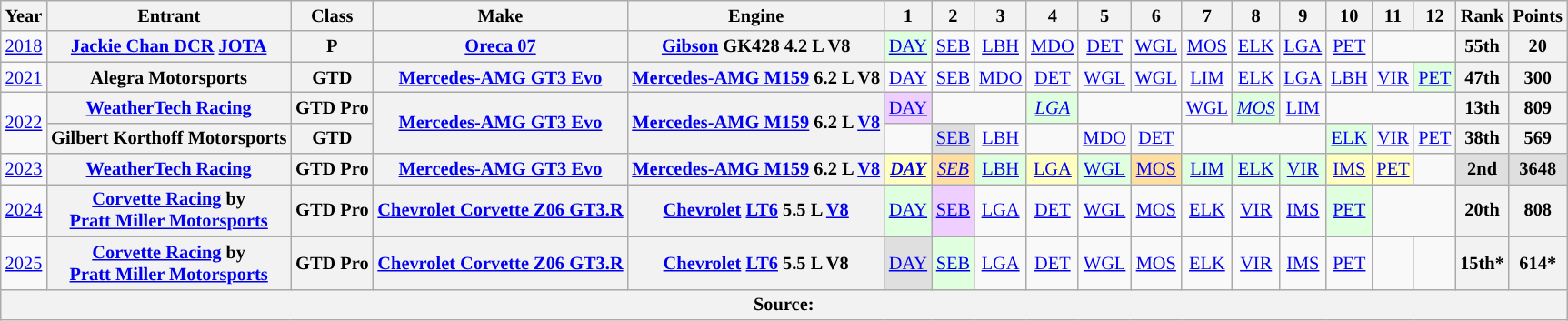<table class="wikitable" style="text-align:center; font-size:85%">
<tr>
<th>Year</th>
<th>Entrant</th>
<th>Class</th>
<th>Make</th>
<th>Engine</th>
<th>1</th>
<th>2</th>
<th>3</th>
<th>4</th>
<th>5</th>
<th>6</th>
<th>7</th>
<th>8</th>
<th>9</th>
<th>10</th>
<th>11</th>
<th>12</th>
<th>Rank</th>
<th>Points</th>
</tr>
<tr>
<td><a href='#'>2018</a></td>
<th nowrap><a href='#'>Jackie Chan DCR</a> <a href='#'>JOTA</a></th>
<th>P</th>
<th nowrap><a href='#'>Oreca 07</a></th>
<th nowrap><a href='#'>Gibson</a> GK428 4.2 L V8</th>
<td style="background:#DFFFDF;"><a href='#'>DAY</a><br></td>
<td><a href='#'>SEB</a></td>
<td><a href='#'>LBH</a></td>
<td><a href='#'>MDO</a></td>
<td><a href='#'>DET</a></td>
<td><a href='#'>WGL</a></td>
<td><a href='#'>MOS</a></td>
<td><a href='#'>ELK</a></td>
<td><a href='#'>LGA</a></td>
<td><a href='#'>PET</a></td>
<td colspan=2></td>
<th>55th</th>
<th>20</th>
</tr>
<tr>
<td><a href='#'>2021</a></td>
<th nowrap>Alegra Motorsports</th>
<th>GTD</th>
<th nowrap><a href='#'>Mercedes-AMG GT3 Evo</a></th>
<th nowrap><a href='#'>Mercedes-AMG M159</a> 6.2 L V8</th>
<td><a href='#'>DAY</a></td>
<td><a href='#'>SEB</a></td>
<td><a href='#'>MDO</a></td>
<td><a href='#'>DET</a></td>
<td><a href='#'>WGL</a></td>
<td><a href='#'>WGL</a></td>
<td><a href='#'>LIM</a><br></td>
<td><a href='#'>ELK</a></td>
<td><a href='#'>LGA</a></td>
<td><a href='#'>LBH</a></td>
<td><a href='#'>VIR</a></td>
<td style="background:#DFFFDF;"><a href='#'>PET</a><br></td>
<th>47th</th>
<th>300</th>
</tr>
<tr>
<td rowspan=2><a href='#'>2022</a></td>
<th nowrap><a href='#'>WeatherTech Racing</a></th>
<th nowrap>GTD Pro</th>
<th rowspan=2 nowrap><a href='#'>Mercedes-AMG GT3 Evo</a></th>
<th rowspan=2 nowrap><a href='#'>Mercedes-AMG M159</a> 6.2 L <a href='#'>V8</a></th>
<td style="background:#EFCFFF;"><a href='#'>DAY</a><br></td>
<td colspan=2></td>
<td style="background:#DFFFDF;"><em><a href='#'>LGA</a></em><br></td>
<td colspan=2></td>
<td><a href='#'>WGL</a></td>
<td style="background:#DFFFDF;"><em><a href='#'>MOS</a></em><br></td>
<td><a href='#'>LIM</a></td>
<td colspan=3></td>
<th>13th</th>
<th>809</th>
</tr>
<tr>
<th nowrap>Gilbert Korthoff Motorsports</th>
<th>GTD</th>
<td></td>
<td style="background:#DFDFDF;"><a href='#'>SEB</a><br></td>
<td><a href='#'>LBH</a></td>
<td></td>
<td><a href='#'>MDO</a></td>
<td><a href='#'>DET</a></td>
<td colspan=3></td>
<td style="background:#DFFFDF;"><a href='#'>ELK</a><br></td>
<td><a href='#'>VIR</a></td>
<td><a href='#'>PET</a></td>
<th>38th</th>
<th>569</th>
</tr>
<tr>
<td><a href='#'>2023</a></td>
<th nowrap><a href='#'>WeatherTech Racing</a></th>
<th nowrap>GTD Pro</th>
<th nowrap><a href='#'>Mercedes-AMG GT3 Evo</a></th>
<th nowrap><a href='#'>Mercedes-AMG M159</a> 6.2 L <a href='#'>V8</a></th>
<td style="background:#FFFFBF;"><strong><em><a href='#'>DAY</a></em></strong><br></td>
<td style="background:#FFDF9F;"><em><a href='#'>SEB</a></em><br></td>
<td style="background:#DFFFDF;"><a href='#'>LBH</a><br></td>
<td style="background:#FFFFBF;"><a href='#'>LGA</a><br></td>
<td style="background:#DFFFDF;"><a href='#'>WGL</a><br></td>
<td style="background:#FFDF9F;"><a href='#'>MOS</a><br></td>
<td style="background:#DFFFDF;"><a href='#'>LIM</a><br></td>
<td style="background:#DFFFDF;"><a href='#'>ELK</a><br></td>
<td style="background:#DFFFDF;"><a href='#'>VIR</a><br></td>
<td style="background:#FFFFBF;"><a href='#'>IMS</a><br></td>
<td style="background:#FFFFBF;"><a href='#'>PET</a><br></td>
<td></td>
<th style="background:#DFDFDF;">2nd</th>
<th style="background:#DFDFDF;">3648</th>
</tr>
<tr>
<td><a href='#'>2024</a></td>
<th nowrap><a href='#'>Corvette Racing</a> by<br><a href='#'>Pratt Miller Motorsports</a></th>
<th nowrap>GTD Pro</th>
<th nowrap><a href='#'>Chevrolet Corvette Z06 GT3.R</a></th>
<th nowrap><a href='#'>Chevrolet</a> <a href='#'>LT6</a> 5.5 L <a href='#'>V8</a></th>
<td style="background:#DFFFDF;"><a href='#'>DAY</a><br></td>
<td style="background:#EFCFFF;"><a href='#'>SEB</a><br></td>
<td><a href='#'>LGA</a></td>
<td><a href='#'>DET</a></td>
<td><a href='#'>WGL</a></td>
<td><a href='#'>MOS</a></td>
<td><a href='#'>ELK</a></td>
<td><a href='#'>VIR</a></td>
<td><a href='#'>IMS</a></td>
<td style="background:#DFFFDF;"><a href='#'>PET</a><br></td>
<td colspan=2></td>
<th>20th</th>
<th>808</th>
</tr>
<tr>
<td><a href='#'>2025</a></td>
<th><a href='#'>Corvette Racing</a> by<br><a href='#'>Pratt Miller Motorsports</a></th>
<th>GTD Pro</th>
<th><a href='#'>Chevrolet Corvette Z06 GT3.R</a></th>
<th><a href='#'>Chevrolet</a> <a href='#'>LT6</a> 5.5 L V8</th>
<td style="background:#DFDFDF;"><a href='#'>DAY</a><br></td>
<td style="background:#DFFFDF;"><a href='#'>SEB</a><br></td>
<td><a href='#'>LGA</a></td>
<td style="background:#;"><a href='#'>DET</a><br></td>
<td style="background:#;"><a href='#'>WGL</a><br></td>
<td style="background:#;"><a href='#'>MOS</a><br></td>
<td style="background:#;"><a href='#'>ELK</a><br></td>
<td style="background:#;"><a href='#'>VIR</a><br></td>
<td style="background:#;"><a href='#'>IMS</a><br></td>
<td style="background:#;"><a href='#'>PET</a><br></td>
<td></td>
<td></td>
<th>15th*</th>
<th>614*</th>
</tr>
<tr>
<th colspan="19">Source:</th>
</tr>
</table>
